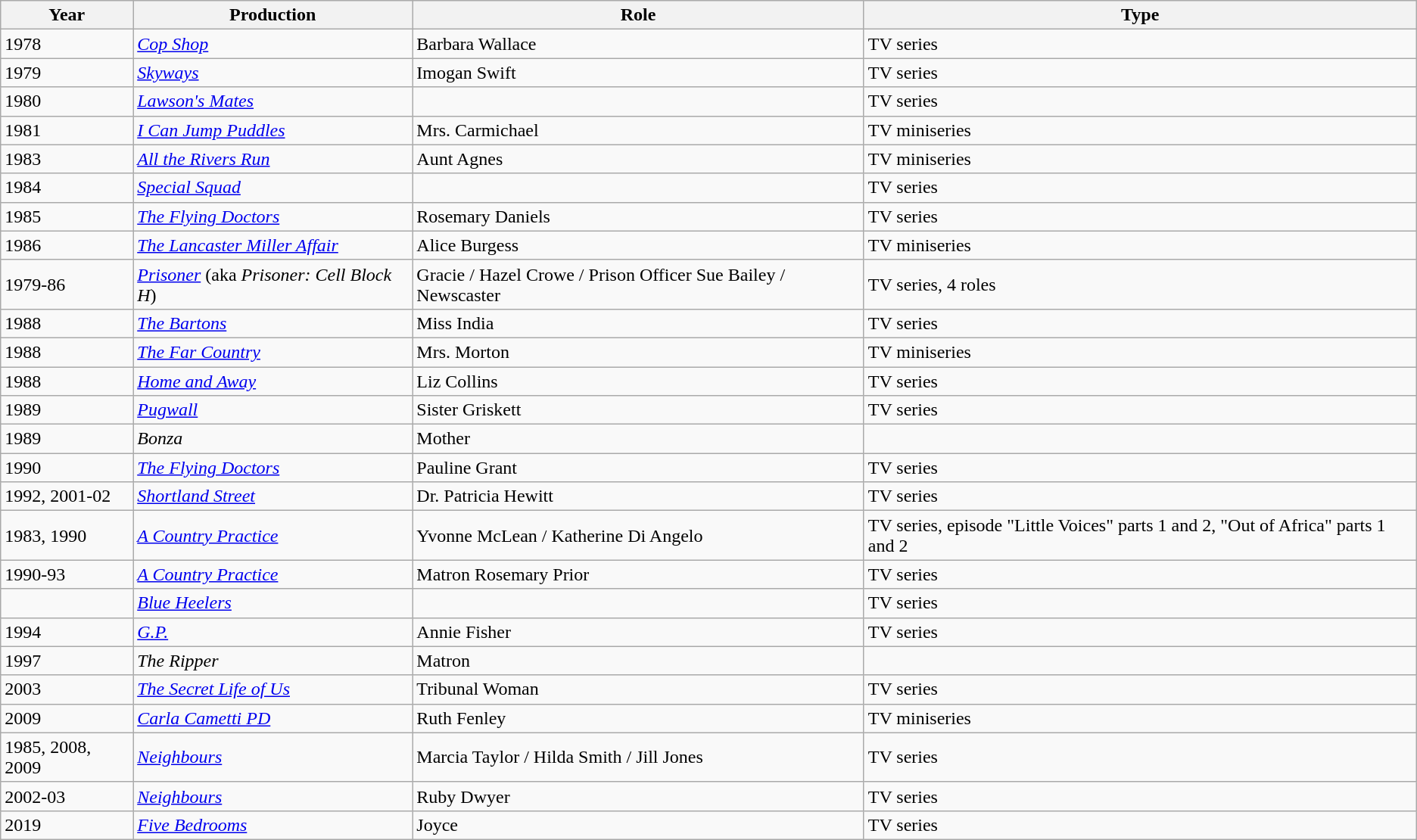<table class="wikitable">
<tr>
<th>Year</th>
<th>Production</th>
<th>Role</th>
<th>Type</th>
</tr>
<tr>
<td>1978</td>
<td><em><a href='#'>Cop Shop</a></em></td>
<td>Barbara Wallace</td>
<td>TV series</td>
</tr>
<tr>
<td>1979</td>
<td><em><a href='#'>Skyways</a></em></td>
<td>Imogan Swift</td>
<td>TV series</td>
</tr>
<tr>
<td>1980</td>
<td><em><a href='#'>Lawson's Mates</a></em></td>
<td></td>
<td>TV series</td>
</tr>
<tr>
<td>1981</td>
<td><em><a href='#'>I Can Jump Puddles</a></em></td>
<td>Mrs. Carmichael</td>
<td>TV miniseries</td>
</tr>
<tr>
<td>1983</td>
<td><em><a href='#'>All the Rivers Run</a></em></td>
<td>Aunt Agnes</td>
<td>TV miniseries</td>
</tr>
<tr>
<td>1984</td>
<td><em><a href='#'>Special Squad</a></em></td>
<td></td>
<td>TV series</td>
</tr>
<tr>
<td>1985</td>
<td><em><a href='#'>The Flying Doctors</a></em></td>
<td>Rosemary Daniels</td>
<td>TV series</td>
</tr>
<tr>
<td>1986</td>
<td><em><a href='#'>The Lancaster Miller Affair</a></em></td>
<td>Alice Burgess</td>
<td>TV miniseries</td>
</tr>
<tr>
<td>1979-86</td>
<td><em><a href='#'>Prisoner</a></em> (aka <em>Prisoner: Cell Block H</em>)</td>
<td>Gracie / Hazel Crowe / Prison Officer Sue Bailey / Newscaster</td>
<td>TV series, 4 roles</td>
</tr>
<tr>
<td>1988</td>
<td><em><a href='#'>The Bartons</a></em></td>
<td>Miss India</td>
<td>TV series</td>
</tr>
<tr>
<td>1988</td>
<td><em><a href='#'>The Far Country</a></em></td>
<td>Mrs. Morton</td>
<td>TV miniseries</td>
</tr>
<tr>
<td>1988</td>
<td><em><a href='#'>Home and Away</a></em></td>
<td>Liz Collins</td>
<td>TV series</td>
</tr>
<tr>
<td>1989</td>
<td><em><a href='#'>Pugwall</a></em></td>
<td>Sister Griskett</td>
<td>TV series</td>
</tr>
<tr>
<td>1989</td>
<td><em>Bonza</em></td>
<td>Mother</td>
<td></td>
</tr>
<tr>
<td>1990</td>
<td><em><a href='#'>The Flying Doctors</a></em></td>
<td>Pauline Grant</td>
<td>TV series</td>
</tr>
<tr>
<td>1992, 2001-02</td>
<td><em><a href='#'>Shortland Street</a></em></td>
<td>Dr. Patricia Hewitt</td>
<td>TV series</td>
</tr>
<tr>
<td>1983, 1990</td>
<td><em><a href='#'>A Country Practice</a></em></td>
<td>Yvonne McLean / Katherine Di Angelo</td>
<td>TV series, episode "Little Voices" parts 1 and 2, "Out of Africa" parts 1 and 2</td>
</tr>
<tr>
<td>1990-93</td>
<td><em><a href='#'>A Country Practice</a></em></td>
<td>Matron Rosemary Prior</td>
<td>TV series</td>
</tr>
<tr>
<td></td>
<td><em><a href='#'>Blue Heelers</a></em></td>
<td></td>
<td>TV series</td>
</tr>
<tr>
<td>1994</td>
<td><em><a href='#'>G.P.</a></em></td>
<td>Annie Fisher</td>
<td>TV series</td>
</tr>
<tr>
<td>1997</td>
<td><em>The Ripper</em></td>
<td>Matron</td>
<td></td>
</tr>
<tr>
<td>2003</td>
<td><em><a href='#'>The Secret Life of Us</a></em></td>
<td>Tribunal Woman</td>
<td>TV series</td>
</tr>
<tr>
<td>2009</td>
<td><em><a href='#'>Carla Cametti PD</a></em></td>
<td>Ruth Fenley</td>
<td>TV miniseries</td>
</tr>
<tr>
<td>1985, 2008, 2009</td>
<td><em><a href='#'>Neighbours</a></em></td>
<td>Marcia Taylor / Hilda Smith / Jill Jones</td>
<td>TV series</td>
</tr>
<tr>
<td>2002-03</td>
<td><em><a href='#'>Neighbours</a></em></td>
<td>Ruby Dwyer</td>
<td>TV series</td>
</tr>
<tr>
<td>2019</td>
<td><em><a href='#'>Five Bedrooms</a></em></td>
<td>Joyce</td>
<td>TV series</td>
</tr>
</table>
